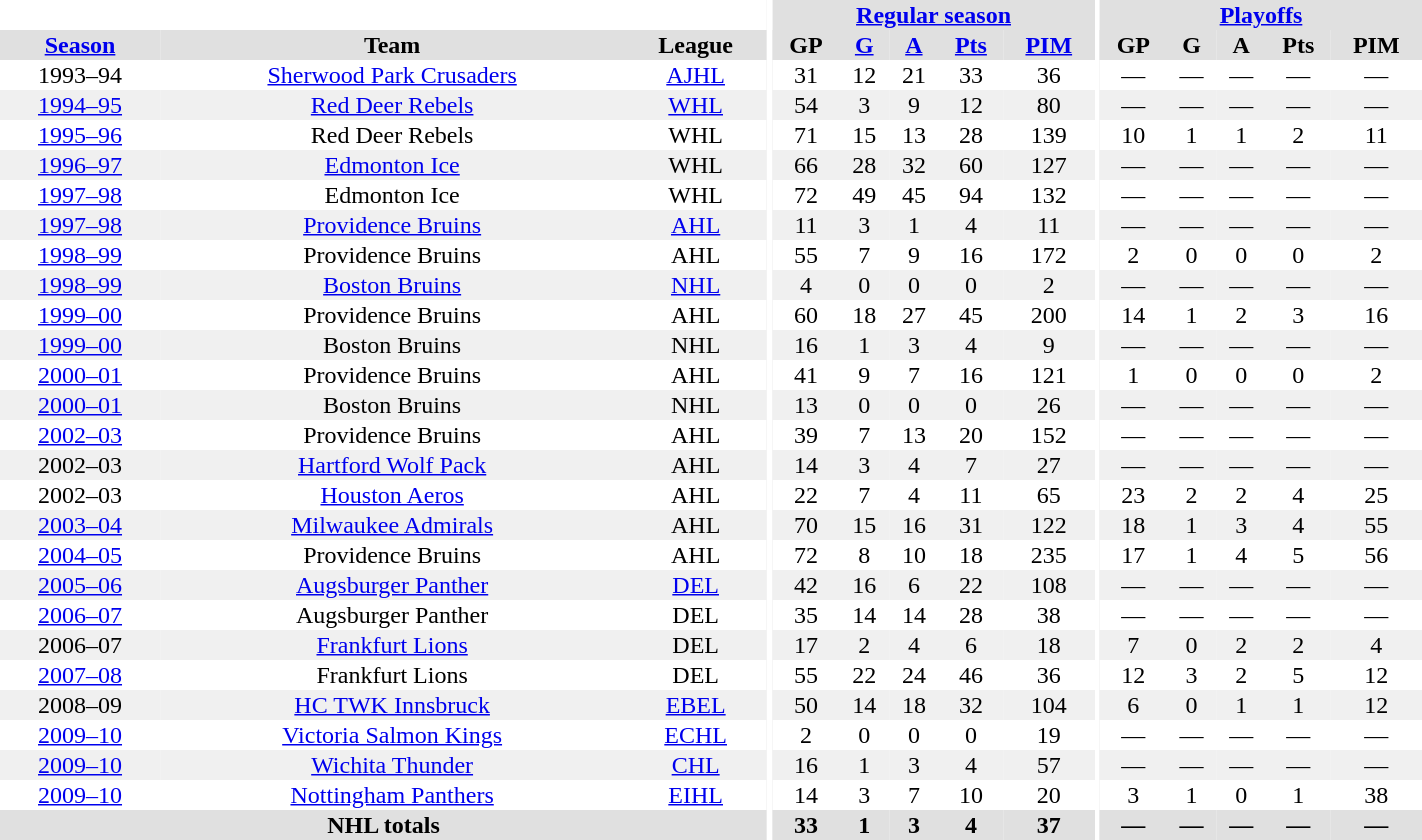<table border="0" cellpadding="1" cellspacing="0" style="text-align:center; width:75%">
<tr bgcolor="#e0e0e0">
<th colspan="3" bgcolor="#ffffff"></th>
<th rowspan="99" bgcolor="#ffffff"></th>
<th colspan="5"><a href='#'>Regular season</a></th>
<th rowspan="99" bgcolor="#ffffff"></th>
<th colspan="5"><a href='#'>Playoffs</a></th>
</tr>
<tr bgcolor="#e0e0e0">
<th><a href='#'>Season</a></th>
<th>Team</th>
<th>League</th>
<th>GP</th>
<th><a href='#'>G</a></th>
<th><a href='#'>A</a></th>
<th><a href='#'>Pts</a></th>
<th><a href='#'>PIM</a></th>
<th>GP</th>
<th>G</th>
<th>A</th>
<th>Pts</th>
<th>PIM</th>
</tr>
<tr ALIGN="center">
<td>1993–94</td>
<td><a href='#'>Sherwood Park Crusaders</a></td>
<td><a href='#'>AJHL</a></td>
<td>31</td>
<td>12</td>
<td>21</td>
<td>33</td>
<td>36</td>
<td>—</td>
<td>—</td>
<td>—</td>
<td>—</td>
<td>—</td>
</tr>
<tr ALIGN="center" bgcolor="#f0f0f0">
<td><a href='#'>1994–95</a></td>
<td><a href='#'>Red Deer Rebels</a></td>
<td><a href='#'>WHL</a></td>
<td>54</td>
<td>3</td>
<td>9</td>
<td>12</td>
<td>80</td>
<td>—</td>
<td>—</td>
<td>—</td>
<td>—</td>
<td>—</td>
</tr>
<tr ALIGN="center">
<td><a href='#'>1995–96</a></td>
<td>Red Deer Rebels</td>
<td>WHL</td>
<td>71</td>
<td>15</td>
<td>13</td>
<td>28</td>
<td>139</td>
<td>10</td>
<td>1</td>
<td>1</td>
<td>2</td>
<td>11</td>
</tr>
<tr ALIGN="center" bgcolor="#f0f0f0">
<td><a href='#'>1996–97</a></td>
<td><a href='#'>Edmonton Ice</a></td>
<td>WHL</td>
<td>66</td>
<td>28</td>
<td>32</td>
<td>60</td>
<td>127</td>
<td>—</td>
<td>—</td>
<td>—</td>
<td>—</td>
<td>—</td>
</tr>
<tr ALIGN="center">
<td><a href='#'>1997–98</a></td>
<td>Edmonton Ice</td>
<td>WHL</td>
<td>72</td>
<td>49</td>
<td>45</td>
<td>94</td>
<td>132</td>
<td>—</td>
<td>—</td>
<td>—</td>
<td>—</td>
<td>—</td>
</tr>
<tr ALIGN="center" bgcolor="#f0f0f0">
<td><a href='#'>1997–98</a></td>
<td><a href='#'>Providence Bruins</a></td>
<td><a href='#'>AHL</a></td>
<td>11</td>
<td>3</td>
<td>1</td>
<td>4</td>
<td>11</td>
<td>—</td>
<td>—</td>
<td>—</td>
<td>—</td>
<td>—</td>
</tr>
<tr ALIGN="center">
<td><a href='#'>1998–99</a></td>
<td>Providence Bruins</td>
<td>AHL</td>
<td>55</td>
<td>7</td>
<td>9</td>
<td>16</td>
<td>172</td>
<td>2</td>
<td>0</td>
<td>0</td>
<td>0</td>
<td>2</td>
</tr>
<tr ALIGN="center" bgcolor="#f0f0f0">
<td><a href='#'>1998–99</a></td>
<td><a href='#'>Boston Bruins</a></td>
<td><a href='#'>NHL</a></td>
<td>4</td>
<td>0</td>
<td>0</td>
<td>0</td>
<td>2</td>
<td>—</td>
<td>—</td>
<td>—</td>
<td>—</td>
<td>—</td>
</tr>
<tr ALIGN="center">
<td><a href='#'>1999–00</a></td>
<td>Providence Bruins</td>
<td>AHL</td>
<td>60</td>
<td>18</td>
<td>27</td>
<td>45</td>
<td>200</td>
<td>14</td>
<td>1</td>
<td>2</td>
<td>3</td>
<td>16</td>
</tr>
<tr ALIGN="center" bgcolor="#f0f0f0">
<td><a href='#'>1999–00</a></td>
<td>Boston Bruins</td>
<td>NHL</td>
<td>16</td>
<td>1</td>
<td>3</td>
<td>4</td>
<td>9</td>
<td>—</td>
<td>—</td>
<td>—</td>
<td>—</td>
<td>—</td>
</tr>
<tr ALIGN="center">
<td><a href='#'>2000–01</a></td>
<td>Providence Bruins</td>
<td>AHL</td>
<td>41</td>
<td>9</td>
<td>7</td>
<td>16</td>
<td>121</td>
<td>1</td>
<td>0</td>
<td>0</td>
<td>0</td>
<td>2</td>
</tr>
<tr ALIGN="center" bgcolor="#f0f0f0">
<td><a href='#'>2000–01</a></td>
<td>Boston Bruins</td>
<td>NHL</td>
<td>13</td>
<td>0</td>
<td>0</td>
<td>0</td>
<td>26</td>
<td>—</td>
<td>—</td>
<td>—</td>
<td>—</td>
<td>—</td>
</tr>
<tr ALIGN="center">
<td><a href='#'>2002–03</a></td>
<td>Providence Bruins</td>
<td>AHL</td>
<td>39</td>
<td>7</td>
<td>13</td>
<td>20</td>
<td>152</td>
<td>—</td>
<td>—</td>
<td>—</td>
<td>—</td>
<td>—</td>
</tr>
<tr ALIGN="center" bgcolor="#f0f0f0">
<td>2002–03</td>
<td><a href='#'>Hartford Wolf Pack</a></td>
<td>AHL</td>
<td>14</td>
<td>3</td>
<td>4</td>
<td>7</td>
<td>27</td>
<td>—</td>
<td>—</td>
<td>—</td>
<td>—</td>
<td>—</td>
</tr>
<tr ALIGN="center">
<td>2002–03</td>
<td><a href='#'>Houston Aeros</a></td>
<td>AHL</td>
<td>22</td>
<td>7</td>
<td>4</td>
<td>11</td>
<td>65</td>
<td>23</td>
<td>2</td>
<td>2</td>
<td>4</td>
<td>25</td>
</tr>
<tr ALIGN="center" bgcolor="#f0f0f0">
<td><a href='#'>2003–04</a></td>
<td><a href='#'>Milwaukee Admirals</a></td>
<td>AHL</td>
<td>70</td>
<td>15</td>
<td>16</td>
<td>31</td>
<td>122</td>
<td>18</td>
<td>1</td>
<td>3</td>
<td>4</td>
<td>55</td>
</tr>
<tr ALIGN="center">
<td><a href='#'>2004–05</a></td>
<td>Providence Bruins</td>
<td>AHL</td>
<td>72</td>
<td>8</td>
<td>10</td>
<td>18</td>
<td>235</td>
<td>17</td>
<td>1</td>
<td>4</td>
<td>5</td>
<td>56</td>
</tr>
<tr ALIGN="center" bgcolor="#f0f0f0">
<td><a href='#'>2005–06</a></td>
<td><a href='#'>Augsburger Panther</a></td>
<td><a href='#'>DEL</a></td>
<td>42</td>
<td>16</td>
<td>6</td>
<td>22</td>
<td>108</td>
<td>—</td>
<td>—</td>
<td>—</td>
<td>—</td>
<td>—</td>
</tr>
<tr ALIGN="center">
<td><a href='#'>2006–07</a></td>
<td>Augsburger Panther</td>
<td>DEL</td>
<td>35</td>
<td>14</td>
<td>14</td>
<td>28</td>
<td>38</td>
<td>—</td>
<td>—</td>
<td>—</td>
<td>—</td>
<td>—</td>
</tr>
<tr ALIGN="center" bgcolor="#f0f0f0">
<td>2006–07</td>
<td><a href='#'>Frankfurt Lions</a></td>
<td>DEL</td>
<td>17</td>
<td>2</td>
<td>4</td>
<td>6</td>
<td>18</td>
<td>7</td>
<td>0</td>
<td>2</td>
<td>2</td>
<td>4</td>
</tr>
<tr ALIGN="center">
<td><a href='#'>2007–08</a></td>
<td>Frankfurt Lions</td>
<td>DEL</td>
<td>55</td>
<td>22</td>
<td>24</td>
<td>46</td>
<td>36</td>
<td>12</td>
<td>3</td>
<td>2</td>
<td>5</td>
<td>12</td>
</tr>
<tr ALIGN="center" bgcolor="#f0f0f0">
<td>2008–09</td>
<td><a href='#'>HC TWK Innsbruck</a></td>
<td><a href='#'>EBEL</a></td>
<td>50</td>
<td>14</td>
<td>18</td>
<td>32</td>
<td>104</td>
<td>6</td>
<td>0</td>
<td>1</td>
<td>1</td>
<td>12</td>
</tr>
<tr ALIGN="center">
<td><a href='#'>2009–10</a></td>
<td><a href='#'>Victoria Salmon Kings</a></td>
<td><a href='#'>ECHL</a></td>
<td>2</td>
<td>0</td>
<td>0</td>
<td>0</td>
<td>19</td>
<td>—</td>
<td>—</td>
<td>—</td>
<td>—</td>
<td>—</td>
</tr>
<tr ALIGN="center" bgcolor="#f0f0f0">
<td><a href='#'>2009–10</a></td>
<td><a href='#'>Wichita Thunder</a></td>
<td><a href='#'>CHL</a></td>
<td>16</td>
<td>1</td>
<td>3</td>
<td>4</td>
<td>57</td>
<td>—</td>
<td>—</td>
<td>—</td>
<td>—</td>
<td>—</td>
</tr>
<tr ALIGN="center">
<td><a href='#'>2009–10</a></td>
<td><a href='#'>Nottingham Panthers</a></td>
<td><a href='#'>EIHL</a></td>
<td>14</td>
<td>3</td>
<td>7</td>
<td>10</td>
<td>20</td>
<td>3</td>
<td>1</td>
<td>0</td>
<td>1</td>
<td>38</td>
</tr>
<tr bgcolor="#e0e0e0">
<th colspan="3">NHL totals</th>
<th>33</th>
<th>1</th>
<th>3</th>
<th>4</th>
<th>37</th>
<th>—</th>
<th>—</th>
<th>—</th>
<th>—</th>
<th>—</th>
</tr>
</table>
